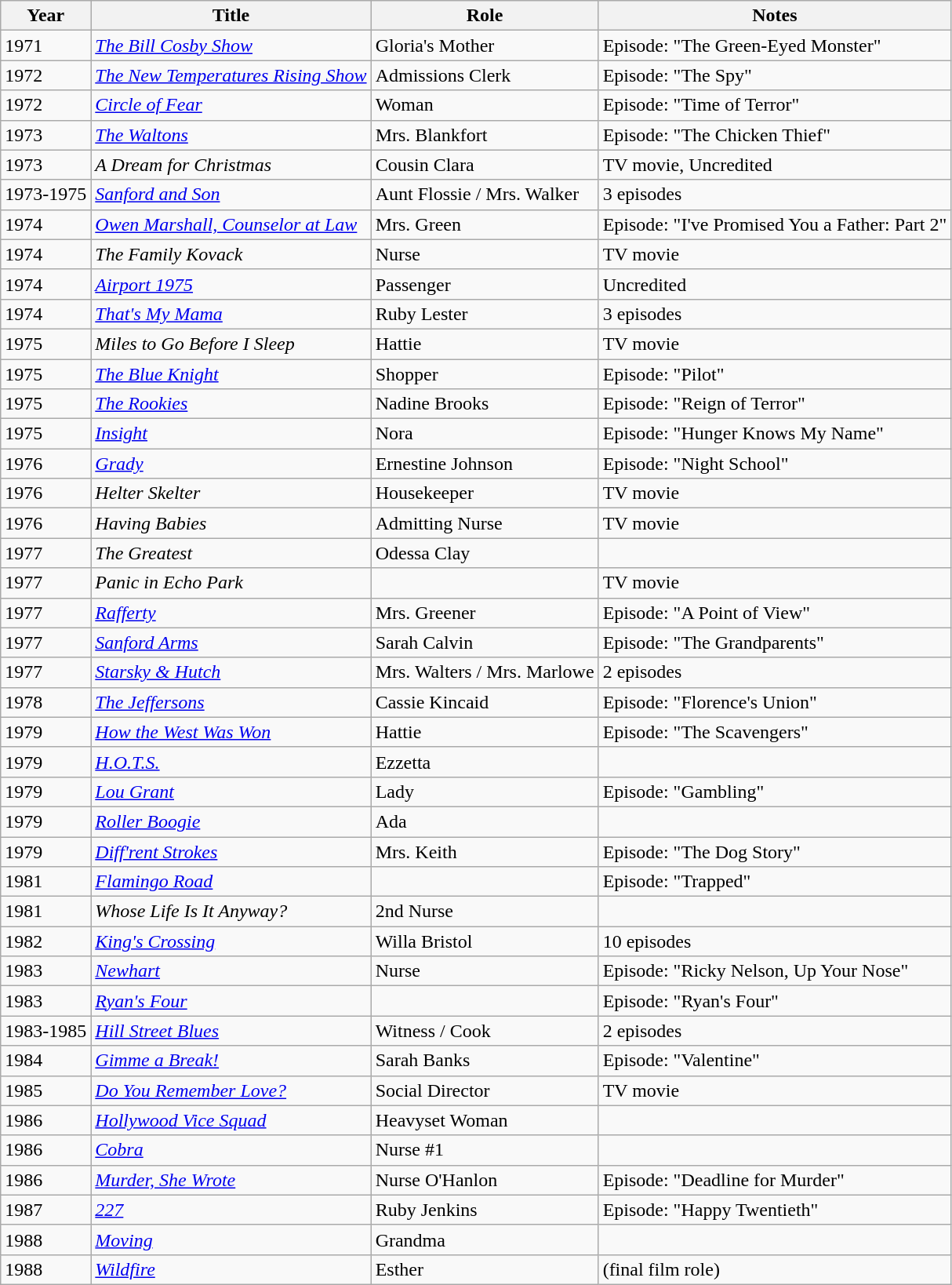<table class="wikitable">
<tr>
<th>Year</th>
<th>Title</th>
<th>Role</th>
<th>Notes</th>
</tr>
<tr>
<td>1971</td>
<td><em><a href='#'>The Bill Cosby Show</a></em></td>
<td>Gloria's Mother</td>
<td>Episode: "The Green-Eyed Monster"</td>
</tr>
<tr>
<td>1972</td>
<td><em><a href='#'>The New Temperatures Rising Show</a></em></td>
<td>Admissions Clerk</td>
<td>Episode: "The Spy"</td>
</tr>
<tr>
<td>1972</td>
<td><em><a href='#'>Circle of Fear</a></em></td>
<td>Woman</td>
<td>Episode: "Time of Terror"</td>
</tr>
<tr>
<td>1973</td>
<td><em><a href='#'>The Waltons</a></em></td>
<td>Mrs. Blankfort</td>
<td>Episode: "The Chicken Thief"</td>
</tr>
<tr>
<td>1973</td>
<td><em>A Dream for Christmas</em></td>
<td>Cousin Clara</td>
<td>TV movie, Uncredited</td>
</tr>
<tr>
<td>1973-1975</td>
<td><em><a href='#'>Sanford and Son</a></em></td>
<td>Aunt Flossie / Mrs. Walker</td>
<td>3 episodes</td>
</tr>
<tr>
<td>1974</td>
<td><em><a href='#'>Owen Marshall, Counselor at Law</a></em></td>
<td>Mrs. Green</td>
<td>Episode: "I've Promised You a Father: Part 2"</td>
</tr>
<tr>
<td>1974</td>
<td><em>The Family Kovack</em></td>
<td>Nurse</td>
<td>TV movie</td>
</tr>
<tr>
<td>1974</td>
<td><em><a href='#'>Airport 1975</a></em></td>
<td>Passenger</td>
<td>Uncredited</td>
</tr>
<tr>
<td>1974</td>
<td><em><a href='#'>That's My Mama</a></em></td>
<td>Ruby Lester</td>
<td>3 episodes</td>
</tr>
<tr>
<td>1975</td>
<td><em>Miles to Go Before I Sleep</em></td>
<td>Hattie</td>
<td>TV movie</td>
</tr>
<tr>
<td>1975</td>
<td><em><a href='#'>The Blue Knight</a></em></td>
<td>Shopper</td>
<td>Episode: "Pilot"</td>
</tr>
<tr>
<td>1975</td>
<td><em><a href='#'>The Rookies</a></em></td>
<td>Nadine Brooks</td>
<td>Episode: "Reign of Terror"</td>
</tr>
<tr>
<td>1975</td>
<td><em><a href='#'>Insight</a></em></td>
<td>Nora</td>
<td>Episode: "Hunger Knows My Name"</td>
</tr>
<tr>
<td>1976</td>
<td><em><a href='#'>Grady</a></em></td>
<td>Ernestine Johnson</td>
<td>Episode: "Night School"</td>
</tr>
<tr>
<td>1976</td>
<td><em>Helter Skelter</em></td>
<td>Housekeeper</td>
<td>TV movie</td>
</tr>
<tr>
<td>1976</td>
<td><em>Having Babies</em></td>
<td>Admitting Nurse</td>
<td>TV movie</td>
</tr>
<tr>
<td>1977</td>
<td><em>The Greatest</em></td>
<td>Odessa Clay</td>
<td></td>
</tr>
<tr>
<td>1977</td>
<td><em>Panic in Echo Park</em></td>
<td></td>
<td>TV movie</td>
</tr>
<tr>
<td>1977</td>
<td><em><a href='#'>Rafferty</a></em></td>
<td>Mrs. Greener</td>
<td>Episode: "A Point of View"</td>
</tr>
<tr>
<td>1977</td>
<td><em><a href='#'>Sanford Arms</a></em></td>
<td>Sarah Calvin</td>
<td>Episode: "The Grandparents"</td>
</tr>
<tr>
<td>1977</td>
<td><em><a href='#'>Starsky & Hutch</a></em></td>
<td>Mrs. Walters / Mrs. Marlowe</td>
<td>2 episodes</td>
</tr>
<tr>
<td>1978</td>
<td><em><a href='#'>The Jeffersons</a></em></td>
<td>Cassie Kincaid</td>
<td>Episode: "Florence's Union"</td>
</tr>
<tr>
<td>1979</td>
<td><em><a href='#'>How the West Was Won</a></em></td>
<td>Hattie</td>
<td>Episode: "The Scavengers"</td>
</tr>
<tr>
<td>1979</td>
<td><em><a href='#'>H.O.T.S.</a></em></td>
<td>Ezzetta</td>
<td></td>
</tr>
<tr>
<td>1979</td>
<td><em><a href='#'>Lou Grant</a></em></td>
<td>Lady</td>
<td>Episode: "Gambling"</td>
</tr>
<tr>
<td>1979</td>
<td><em><a href='#'>Roller Boogie</a></em></td>
<td>Ada</td>
<td></td>
</tr>
<tr>
<td>1979</td>
<td><em><a href='#'>Diff'rent Strokes</a></em></td>
<td>Mrs. Keith</td>
<td>Episode: "The Dog Story"</td>
</tr>
<tr>
<td>1981</td>
<td><em><a href='#'>Flamingo Road</a></em></td>
<td></td>
<td>Episode: "Trapped"</td>
</tr>
<tr>
<td>1981</td>
<td><em>Whose Life Is It Anyway?</em></td>
<td>2nd Nurse</td>
<td></td>
</tr>
<tr>
<td>1982</td>
<td><em><a href='#'>King's Crossing</a></em></td>
<td>Willa Bristol</td>
<td>10 episodes</td>
</tr>
<tr>
<td>1983</td>
<td><em><a href='#'>Newhart</a></em></td>
<td>Nurse</td>
<td>Episode: "Ricky Nelson, Up Your Nose"</td>
</tr>
<tr>
<td>1983</td>
<td><em><a href='#'>Ryan's Four</a></em></td>
<td></td>
<td>Episode: "Ryan's Four"</td>
</tr>
<tr>
<td>1983-1985</td>
<td><em><a href='#'>Hill Street Blues</a></em></td>
<td>Witness / Cook</td>
<td>2 episodes</td>
</tr>
<tr>
<td>1984</td>
<td><em><a href='#'>Gimme a Break!</a></em></td>
<td>Sarah Banks</td>
<td>Episode: "Valentine"</td>
</tr>
<tr>
<td>1985</td>
<td><em><a href='#'>Do You Remember Love?</a></em></td>
<td>Social Director</td>
<td>TV movie</td>
</tr>
<tr>
<td>1986</td>
<td><em><a href='#'>Hollywood Vice Squad</a></em></td>
<td>Heavyset Woman</td>
<td></td>
</tr>
<tr>
<td>1986</td>
<td><em><a href='#'>Cobra</a></em></td>
<td>Nurse #1</td>
<td></td>
</tr>
<tr>
<td>1986</td>
<td><em><a href='#'>Murder, She Wrote</a></em></td>
<td>Nurse O'Hanlon</td>
<td>Episode: "Deadline for Murder"</td>
</tr>
<tr>
<td>1987</td>
<td><em><a href='#'>227</a></em></td>
<td>Ruby Jenkins</td>
<td>Episode: "Happy Twentieth"</td>
</tr>
<tr>
<td>1988</td>
<td><em><a href='#'>Moving</a></em></td>
<td>Grandma</td>
<td></td>
</tr>
<tr>
<td>1988</td>
<td><em><a href='#'>Wildfire</a></em></td>
<td>Esther</td>
<td>(final film role)</td>
</tr>
</table>
